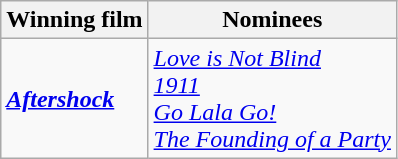<table class="wikitable">
<tr>
<th>Winning film</th>
<th>Nominees</th>
</tr>
<tr>
<td><strong><em><a href='#'>Aftershock</a></em></strong></td>
<td><em><a href='#'>Love is Not Blind</a></em><br><em><a href='#'>1911</a></em><br><em><a href='#'>Go Lala Go!</a></em><br><em><a href='#'>The Founding of a Party</a></em></td>
</tr>
</table>
